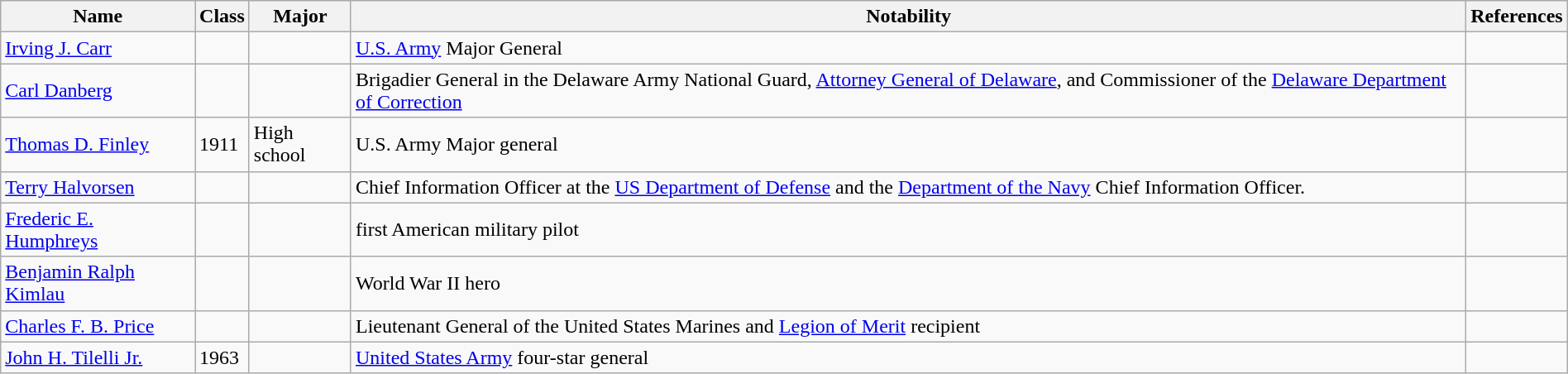<table class="wikitable sortable" style="width:100%;">
<tr>
<th>Name</th>
<th>Class</th>
<th>Major</th>
<th>Notability</th>
<th>References</th>
</tr>
<tr>
<td><a href='#'>Irving J. Carr</a></td>
<td></td>
<td></td>
<td><a href='#'>U.S. Army</a> Major General</td>
<td></td>
</tr>
<tr>
<td><a href='#'>Carl Danberg</a></td>
<td></td>
<td></td>
<td>Brigadier General in the Delaware Army National Guard, <a href='#'>Attorney General of Delaware</a>, and Commissioner of the <a href='#'>Delaware Department of Correction</a></td>
<td></td>
</tr>
<tr>
<td><a href='#'>Thomas D. Finley</a></td>
<td>1911</td>
<td>High school</td>
<td>U.S. Army Major general</td>
<td></td>
</tr>
<tr>
<td><a href='#'>Terry Halvorsen</a></td>
<td></td>
<td></td>
<td>Chief Information Officer at the <a href='#'>US Department of Defense</a> and the <a href='#'>Department of the Navy</a> Chief Information Officer.</td>
<td></td>
</tr>
<tr>
<td><a href='#'>Frederic E. Humphreys</a></td>
<td></td>
<td></td>
<td>first American military pilot</td>
<td></td>
</tr>
<tr>
<td><a href='#'>Benjamin Ralph Kimlau</a></td>
<td></td>
<td></td>
<td>World War II hero</td>
<td></td>
</tr>
<tr>
<td><a href='#'>Charles F. B. Price</a></td>
<td></td>
<td></td>
<td>Lieutenant General of the United States Marines and <a href='#'>Legion of Merit</a> recipient</td>
<td></td>
</tr>
<tr>
<td><a href='#'>John H. Tilelli Jr.</a></td>
<td>1963</td>
<td></td>
<td><a href='#'>United States Army</a> four-star general</td>
<td></td>
</tr>
</table>
